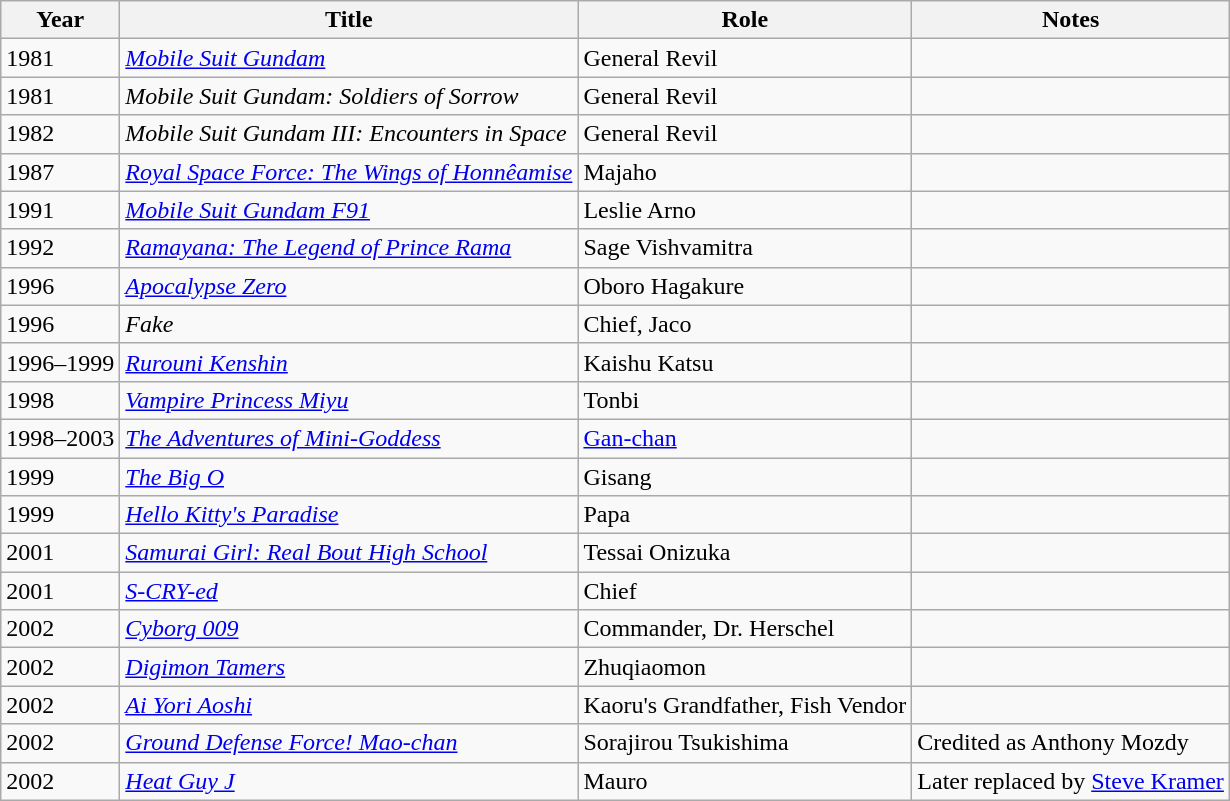<table class="wikitable sortable">
<tr>
<th>Year</th>
<th>Title</th>
<th>Role</th>
<th>Notes</th>
</tr>
<tr>
<td>1981</td>
<td><em><a href='#'>Mobile Suit Gundam</a></em></td>
<td>General Revil</td>
<td></td>
</tr>
<tr>
<td>1981</td>
<td><em>Mobile Suit Gundam: Soldiers of Sorrow</em></td>
<td>General Revil</td>
<td></td>
</tr>
<tr>
<td>1982</td>
<td><em>Mobile Suit Gundam III: Encounters in Space</em></td>
<td>General Revil</td>
<td></td>
</tr>
<tr>
<td>1987</td>
<td><em><a href='#'>Royal Space Force: The Wings of Honnêamise</a></em></td>
<td>Majaho</td>
<td></td>
</tr>
<tr>
<td>1991</td>
<td><em><a href='#'>Mobile Suit Gundam F91</a></em></td>
<td>Leslie Arno</td>
<td></td>
</tr>
<tr>
<td>1992</td>
<td><em><a href='#'>Ramayana: The Legend of Prince Rama</a></em></td>
<td>Sage Vishvamitra</td>
<td></td>
</tr>
<tr>
<td>1996</td>
<td><em><a href='#'>Apocalypse Zero</a></em></td>
<td>Oboro Hagakure</td>
<td></td>
</tr>
<tr>
<td>1996</td>
<td><em>Fake</em></td>
<td>Chief, Jaco</td>
<td></td>
</tr>
<tr>
<td>1996–1999</td>
<td><em><a href='#'>Rurouni Kenshin</a></em></td>
<td>Kaishu Katsu</td>
<td></td>
</tr>
<tr>
<td>1998</td>
<td><em><a href='#'>Vampire Princess Miyu</a></em></td>
<td>Tonbi</td>
<td></td>
</tr>
<tr>
<td>1998–2003</td>
<td><em><a href='#'>The Adventures of Mini-Goddess</a></em></td>
<td><a href='#'>Gan-chan</a></td>
<td></td>
</tr>
<tr>
<td>1999</td>
<td><em><a href='#'>The Big O</a></em></td>
<td>Gisang</td>
<td></td>
</tr>
<tr>
<td>1999</td>
<td><em><a href='#'>Hello Kitty's Paradise</a></em></td>
<td>Papa</td>
<td></td>
</tr>
<tr>
<td>2001</td>
<td><em><a href='#'>Samurai Girl: Real Bout High School</a></em></td>
<td>Tessai Onizuka</td>
<td></td>
</tr>
<tr>
<td>2001</td>
<td><em><a href='#'>S-CRY-ed</a></em></td>
<td>Chief</td>
<td></td>
</tr>
<tr>
<td>2002</td>
<td><em><a href='#'>Cyborg 009</a></em></td>
<td>Commander, Dr. Herschel</td>
<td></td>
</tr>
<tr>
<td>2002</td>
<td><em><a href='#'>Digimon Tamers</a></em></td>
<td>Zhuqiaomon</td>
<td></td>
</tr>
<tr>
<td>2002</td>
<td><em><a href='#'>Ai Yori Aoshi</a></em></td>
<td>Kaoru's Grandfather, Fish Vendor</td>
<td></td>
</tr>
<tr>
<td>2002</td>
<td><em><a href='#'>Ground Defense Force! Mao-chan</a></em></td>
<td>Sorajirou Tsukishima</td>
<td>Credited as Anthony Mozdy</td>
</tr>
<tr>
<td>2002</td>
<td><em><a href='#'>Heat Guy J</a></em></td>
<td>Mauro</td>
<td>Later replaced by <a href='#'>Steve Kramer</a></td>
</tr>
</table>
